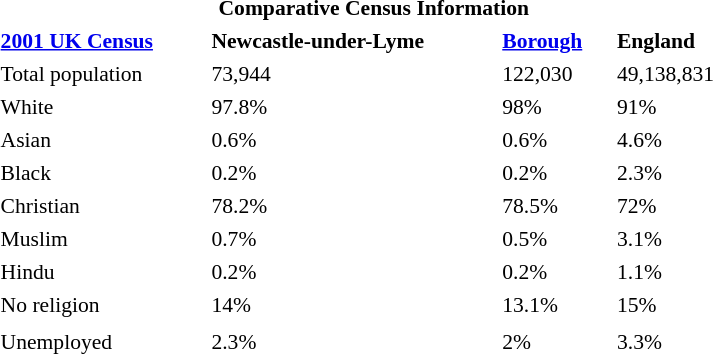<table id="toc" style="float: right; margin-left: 2em; width: 40%; font-size: 90%;" cellspacing="3">
<tr>
<th colspan="4" align="center"><strong>Comparative Census Information</strong></th>
</tr>
<tr>
<td><strong><a href='#'>2001 UK Census</a></strong></td>
<td><strong>Newcastle-under-Lyme</strong></td>
<td><strong><a href='#'>Borough</a></strong></td>
<td><strong>England</strong></td>
</tr>
<tr>
<td>Total population</td>
<td>73,944</td>
<td>122,030</td>
<td>49,138,831</td>
</tr>
<tr>
<td>White</td>
<td>97.8%</td>
<td>98%</td>
<td>91%</td>
</tr>
<tr>
<td>Asian</td>
<td>0.6%</td>
<td>0.6%</td>
<td>4.6%</td>
</tr>
<tr>
<td>Black</td>
<td>0.2%</td>
<td>0.2%</td>
<td>2.3%</td>
</tr>
<tr>
<td>Christian</td>
<td>78.2%</td>
<td>78.5%</td>
<td>72%</td>
</tr>
<tr>
<td>Muslim</td>
<td>0.7%</td>
<td>0.5%</td>
<td>3.1%</td>
</tr>
<tr>
<td>Hindu</td>
<td>0.2%</td>
<td>0.2%</td>
<td>1.1%</td>
</tr>
<tr>
<td>No religion</td>
<td>14%</td>
<td>13.1%</td>
<td>15%</td>
</tr>
<tr>
</tr>
<tr>
<td>Unemployed</td>
<td>2.3%</td>
<td>2%</td>
<td>3.3%</td>
</tr>
</table>
